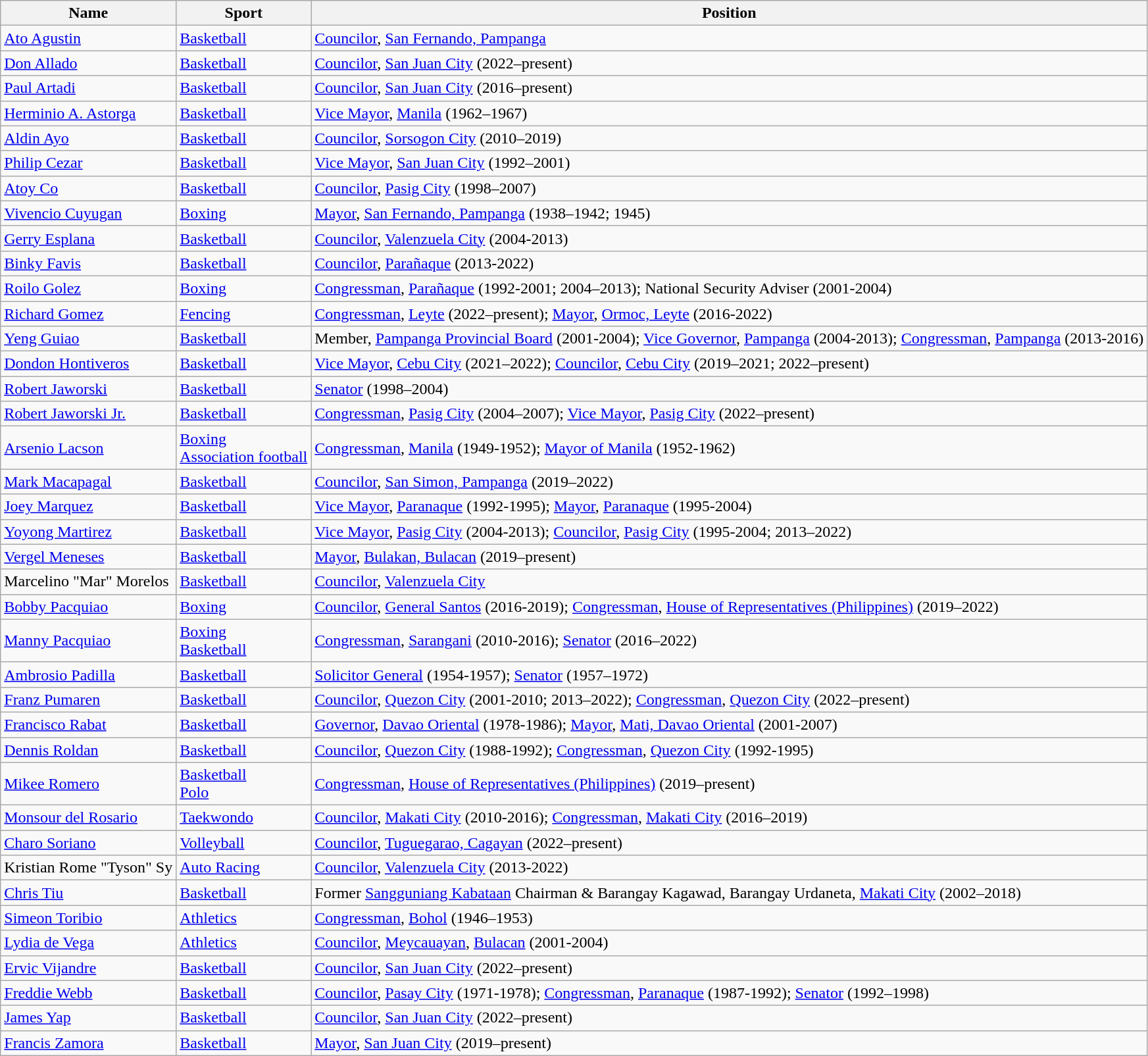<table class="wikitable sortable">
<tr>
<th>Name</th>
<th>Sport</th>
<th>Position</th>
</tr>
<tr>
<td data-sort-value="Agustin,Ato"><a href='#'>Ato Agustin</a></td>
<td><a href='#'>Basketball</a></td>
<td><a href='#'>Councilor</a>, <a href='#'>San Fernando, Pampanga</a></td>
</tr>
<tr>
<td data-sort-value="Allado,Don"><a href='#'>Don Allado</a></td>
<td><a href='#'>Basketball</a></td>
<td><a href='#'>Councilor</a>, <a href='#'>San Juan City</a> (2022–present)</td>
</tr>
<tr>
<td data-sort-value="Artadi,Paul"><a href='#'>Paul Artadi</a></td>
<td><a href='#'>Basketball</a></td>
<td><a href='#'>Councilor</a>, <a href='#'>San Juan City</a> (2016–present)</td>
</tr>
<tr>
<td data-sort-value="Astorga,Herminio A."><a href='#'>Herminio A. Astorga</a></td>
<td><a href='#'>Basketball</a></td>
<td><a href='#'>Vice Mayor</a>, <a href='#'>Manila</a> (1962–1967)</td>
</tr>
<tr>
<td data-sort-value="Ayo,Aldin"><a href='#'>Aldin Ayo</a></td>
<td><a href='#'>Basketball</a></td>
<td><a href='#'>Councilor</a>, <a href='#'>Sorsogon City</a> (2010–2019)</td>
</tr>
<tr>
<td data-sort-value="Cezar,Philip"><a href='#'>Philip Cezar</a></td>
<td><a href='#'>Basketball</a></td>
<td><a href='#'>Vice Mayor</a>, <a href='#'>San Juan City</a> (1992–2001)</td>
</tr>
<tr>
<td data-sort-value="Co,Atoy"><a href='#'>Atoy Co</a></td>
<td><a href='#'>Basketball</a></td>
<td><a href='#'>Councilor</a>, <a href='#'>Pasig City</a> (1998–2007)</td>
</tr>
<tr>
<td data-sort-value="Cuyugan,Vivencio"><a href='#'>Vivencio Cuyugan</a></td>
<td><a href='#'>Boxing</a></td>
<td><a href='#'>Mayor</a>, <a href='#'>San Fernando, Pampanga</a> (1938–1942; 1945)</td>
</tr>
<tr>
<td data-sort-value="Esplana,Gerry"><a href='#'>Gerry Esplana</a></td>
<td><a href='#'>Basketball</a></td>
<td><a href='#'>Councilor</a>, <a href='#'>Valenzuela City</a> (2004-2013)</td>
</tr>
<tr>
<td data-sort-value="Favis,Binky"><a href='#'>Binky Favis</a></td>
<td><a href='#'>Basketball</a></td>
<td><a href='#'>Councilor</a>, <a href='#'>Parañaque</a> (2013-2022)</td>
</tr>
<tr>
<td data-sort-value="Golez,Roilo"><a href='#'>Roilo Golez</a></td>
<td><a href='#'>Boxing</a></td>
<td><a href='#'>Congressman</a>, <a href='#'>Parañaque</a> (1992-2001; 2004–2013); National Security Adviser (2001-2004)</td>
</tr>
<tr>
<td data-sort-value="Gomez,Richard"><a href='#'>Richard Gomez</a></td>
<td><a href='#'>Fencing</a></td>
<td><a href='#'>Congressman</a>, <a href='#'>Leyte</a> (2022–present); <a href='#'>Mayor</a>, <a href='#'>Ormoc, Leyte</a> (2016-2022)</td>
</tr>
<tr>
<td data-sort-value="Guiao,Yeng"><a href='#'>Yeng Guiao</a></td>
<td><a href='#'>Basketball</a></td>
<td>Member, <a href='#'>Pampanga Provincial Board</a> (2001-2004); <a href='#'>Vice Governor</a>, <a href='#'>Pampanga</a> (2004-2013); <a href='#'>Congressman</a>, <a href='#'>Pampanga</a> (2013-2016)</td>
</tr>
<tr>
<td data-sort-value="Hontiveros,Dondon"><a href='#'>Dondon Hontiveros</a></td>
<td><a href='#'>Basketball</a></td>
<td><a href='#'>Vice Mayor</a>, <a href='#'>Cebu City</a> (2021–2022); <a href='#'>Councilor</a>, <a href='#'>Cebu City</a> (2019–2021; 2022–present)</td>
</tr>
<tr>
<td data-sort-value="Jaworski,Robert"><a href='#'>Robert Jaworski</a></td>
<td><a href='#'>Basketball</a></td>
<td><a href='#'>Senator</a> (1998–2004)</td>
</tr>
<tr>
<td data-sort-value="Jaworski,Robert Jr"><a href='#'>Robert Jaworski Jr.</a></td>
<td><a href='#'>Basketball</a></td>
<td><a href='#'>Congressman</a>, <a href='#'>Pasig City</a> (2004–2007); <a href='#'>Vice Mayor</a>, <a href='#'>Pasig City</a> (2022–present)</td>
</tr>
<tr>
<td data-sort-value="Lacson,Arsenio"><a href='#'>Arsenio Lacson</a></td>
<td><a href='#'>Boxing</a><br><a href='#'>Association football</a></td>
<td><a href='#'>Congressman</a>, <a href='#'>Manila</a> (1949-1952); <a href='#'>Mayor of Manila</a> (1952-1962)</td>
</tr>
<tr>
<td data-sort-value="Macapagal,Mark"><a href='#'>Mark Macapagal</a></td>
<td><a href='#'>Basketball</a></td>
<td><a href='#'>Councilor</a>, <a href='#'>San Simon, Pampanga</a> (2019–2022)</td>
</tr>
<tr>
<td data-sort-value="Marquez,Joey"><a href='#'>Joey Marquez</a></td>
<td><a href='#'>Basketball</a></td>
<td><a href='#'>Vice Mayor</a>, <a href='#'>Paranaque</a> (1992-1995); <a href='#'>Mayor</a>, <a href='#'>Paranaque</a> (1995-2004)</td>
</tr>
<tr>
<td data-sort-value="Martirez,Yoyong"><a href='#'>Yoyong Martirez</a></td>
<td><a href='#'>Basketball</a></td>
<td><a href='#'>Vice Mayor</a>, <a href='#'>Pasig City</a> (2004-2013); <a href='#'>Councilor</a>, <a href='#'>Pasig City</a> (1995-2004; 2013–2022)</td>
</tr>
<tr>
<td data-sort-value="Meneses,Vergel"><a href='#'>Vergel Meneses</a></td>
<td><a href='#'>Basketball</a></td>
<td><a href='#'>Mayor</a>, <a href='#'>Bulakan, Bulacan</a> (2019–present)</td>
</tr>
<tr>
<td>Marcelino "Mar" Morelos</td>
<td><a href='#'>Basketball</a></td>
<td><a href='#'>Councilor</a>, <a href='#'>Valenzuela City</a></td>
</tr>
<tr>
<td data-sort-value="Pacquiao,Bobby"><a href='#'>Bobby Pacquiao</a></td>
<td><a href='#'>Boxing</a></td>
<td><a href='#'>Councilor</a>, <a href='#'>General Santos</a> (2016-2019); <a href='#'>Congressman</a>, <a href='#'>House of Representatives (Philippines)</a> (2019–2022)</td>
</tr>
<tr>
<td data-sort-value="Pacquiao,Manny"><a href='#'>Manny Pacquiao</a></td>
<td><a href='#'>Boxing</a><br><a href='#'>Basketball</a></td>
<td><a href='#'>Congressman</a>, <a href='#'>Sarangani</a> (2010-2016); <a href='#'>Senator</a> (2016–2022)</td>
</tr>
<tr>
<td data-sort-value="Padilla,Ambrosio"><a href='#'>Ambrosio Padilla</a></td>
<td><a href='#'>Basketball</a></td>
<td><a href='#'>Solicitor General</a> (1954-1957); <a href='#'>Senator</a> (1957–1972)</td>
</tr>
<tr>
<td data-sort-value="Pumaren,Franz"><a href='#'>Franz Pumaren</a></td>
<td><a href='#'>Basketball</a></td>
<td><a href='#'>Councilor</a>, <a href='#'>Quezon City</a> (2001-2010; 2013–2022); <a href='#'>Congressman</a>, <a href='#'>Quezon City</a> (2022–present)</td>
</tr>
<tr>
<td data-sort-value="Rabat,Francisco"><a href='#'>Francisco Rabat</a></td>
<td><a href='#'>Basketball</a></td>
<td><a href='#'>Governor</a>, <a href='#'>Davao Oriental</a> (1978-1986); <a href='#'>Mayor</a>, <a href='#'>Mati, Davao Oriental</a> (2001-2007)</td>
</tr>
<tr>
<td data-sort-value="Roldan,Dennis"><a href='#'>Dennis Roldan</a></td>
<td><a href='#'>Basketball</a></td>
<td><a href='#'>Councilor</a>, <a href='#'>Quezon City</a> (1988-1992); <a href='#'>Congressman</a>, <a href='#'>Quezon City</a> (1992-1995)</td>
</tr>
<tr>
<td data-sort-value="Romero,Mikee"><a href='#'>Mikee Romero</a></td>
<td><a href='#'>Basketball</a><br><a href='#'>Polo</a></td>
<td><a href='#'>Congressman</a>, <a href='#'>House of Representatives (Philippines)</a> (2019–present)</td>
</tr>
<tr>
<td data-sort-value="Rosario,Monsour"><a href='#'>Monsour del Rosario</a></td>
<td><a href='#'>Taekwondo</a></td>
<td><a href='#'>Councilor</a>, <a href='#'>Makati City</a> (2010-2016); <a href='#'>Congressman</a>, <a href='#'>Makati City</a> (2016–2019)</td>
</tr>
<tr>
<td data-sort-value="Soriano,Charo"><a href='#'>Charo Soriano</a></td>
<td><a href='#'>Volleyball</a></td>
<td><a href='#'>Councilor</a>, <a href='#'>Tuguegarao, Cagayan</a> (2022–present)</td>
</tr>
<tr>
<td data-sort-value="Sy,Tyson">Kristian Rome "Tyson" Sy</td>
<td><a href='#'>Auto Racing</a></td>
<td><a href='#'>Councilor</a>, <a href='#'>Valenzuela City</a> (2013-2022)</td>
</tr>
<tr>
<td data-sort-value="Tiu,Chris"><a href='#'>Chris Tiu</a></td>
<td><a href='#'>Basketball</a></td>
<td>Former <a href='#'>Sangguniang Kabataan</a> Chairman & Barangay Kagawad, Barangay Urdaneta, <a href='#'>Makati City</a> (2002–2018)</td>
</tr>
<tr>
<td data-sort-value="Toribio,Simeon"><a href='#'>Simeon Toribio</a></td>
<td><a href='#'>Athletics</a></td>
<td><a href='#'>Congressman</a>, <a href='#'>Bohol</a> (1946–1953)</td>
</tr>
<tr>
<td data-sort-value="De Vega,Lydia"><a href='#'>Lydia de Vega</a></td>
<td><a href='#'>Athletics</a></td>
<td><a href='#'>Councilor</a>, <a href='#'>Meycauayan</a>, <a href='#'>Bulacan</a> (2001-2004)</td>
</tr>
<tr>
<td data-sort-value="Vijandre,Ervic"><a href='#'>Ervic Vijandre</a></td>
<td><a href='#'>Basketball</a></td>
<td><a href='#'>Councilor</a>, <a href='#'>San Juan City</a> (2022–present)</td>
</tr>
<tr>
<td data-sort-value="Webb,Freddie"><a href='#'>Freddie Webb</a></td>
<td><a href='#'>Basketball</a></td>
<td><a href='#'>Councilor</a>, <a href='#'>Pasay City</a> (1971-1978); <a href='#'>Congressman</a>, <a href='#'>Paranaque</a> (1987-1992); <a href='#'>Senator</a> (1992–1998)</td>
</tr>
<tr>
<td data-sort-value="Yap,James"><a href='#'>James Yap</a></td>
<td><a href='#'>Basketball</a></td>
<td><a href='#'>Councilor</a>, <a href='#'>San Juan City</a> (2022–present)</td>
</tr>
<tr>
<td data-sort-value="Zamora,Francis"><a href='#'>Francis Zamora</a></td>
<td><a href='#'>Basketball</a></td>
<td><a href='#'>Mayor</a>, <a href='#'>San Juan City</a> (2019–present)</td>
</tr>
</table>
